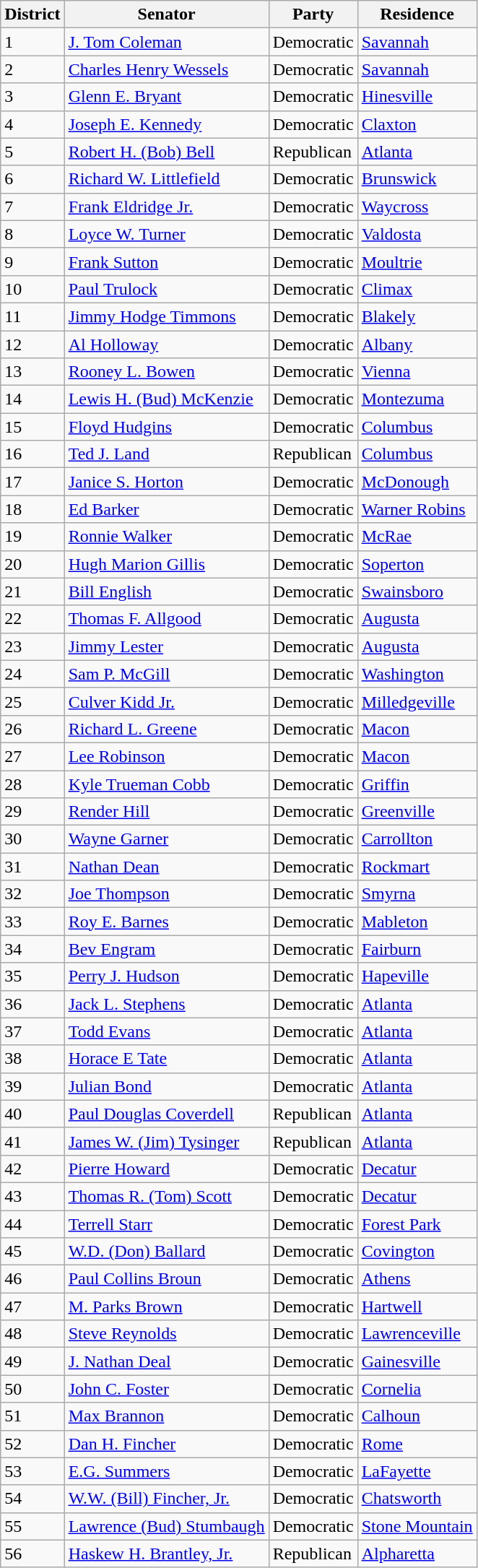<table class="wikitable sortable">
<tr>
<th>District</th>
<th>Senator</th>
<th>Party</th>
<th>Residence</th>
</tr>
<tr>
<td>1</td>
<td><a href='#'>J. Tom Coleman</a></td>
<td>Democratic</td>
<td><a href='#'>Savannah</a></td>
</tr>
<tr>
<td>2</td>
<td><a href='#'>Charles Henry Wessels</a></td>
<td>Democratic</td>
<td><a href='#'>Savannah</a></td>
</tr>
<tr>
<td>3</td>
<td><a href='#'>Glenn E. Bryant</a></td>
<td>Democratic</td>
<td><a href='#'>Hinesville</a></td>
</tr>
<tr>
<td>4</td>
<td><a href='#'>Joseph E. Kennedy</a></td>
<td>Democratic</td>
<td><a href='#'>Claxton</a></td>
</tr>
<tr>
<td>5</td>
<td><a href='#'>Robert H. (Bob) Bell</a></td>
<td>Republican</td>
<td><a href='#'>Atlanta</a></td>
</tr>
<tr>
<td>6</td>
<td><a href='#'>Richard W. Littlefield</a></td>
<td>Democratic</td>
<td><a href='#'>Brunswick</a></td>
</tr>
<tr>
<td>7</td>
<td><a href='#'>Frank Eldridge Jr.</a></td>
<td>Democratic</td>
<td><a href='#'>Waycross</a></td>
</tr>
<tr>
<td>8</td>
<td><a href='#'>Loyce W. Turner</a></td>
<td>Democratic</td>
<td><a href='#'>Valdosta</a></td>
</tr>
<tr>
<td>9</td>
<td><a href='#'>Frank Sutton</a></td>
<td>Democratic</td>
<td><a href='#'>Moultrie</a></td>
</tr>
<tr>
<td>10</td>
<td><a href='#'>Paul Trulock</a></td>
<td>Democratic</td>
<td><a href='#'>Climax</a></td>
</tr>
<tr>
<td>11</td>
<td><a href='#'>Jimmy Hodge Timmons</a></td>
<td>Democratic</td>
<td><a href='#'>Blakely</a></td>
</tr>
<tr>
<td>12</td>
<td><a href='#'>Al Holloway</a></td>
<td>Democratic</td>
<td><a href='#'>Albany</a></td>
</tr>
<tr>
<td>13</td>
<td><a href='#'>Rooney L. Bowen</a></td>
<td>Democratic</td>
<td><a href='#'>Vienna</a></td>
</tr>
<tr>
<td>14</td>
<td><a href='#'>Lewis H. (Bud) McKenzie</a></td>
<td>Democratic</td>
<td><a href='#'>Montezuma</a></td>
</tr>
<tr>
<td>15</td>
<td><a href='#'>Floyd Hudgins</a></td>
<td>Democratic</td>
<td><a href='#'>Columbus</a></td>
</tr>
<tr>
<td>16</td>
<td><a href='#'>Ted J. Land</a></td>
<td>Republican</td>
<td><a href='#'>Columbus</a></td>
</tr>
<tr>
<td>17</td>
<td><a href='#'>Janice S. Horton</a></td>
<td>Democratic</td>
<td><a href='#'>McDonough</a></td>
</tr>
<tr>
<td>18</td>
<td><a href='#'>Ed Barker</a></td>
<td>Democratic</td>
<td><a href='#'>Warner Robins</a></td>
</tr>
<tr>
<td>19</td>
<td><a href='#'>Ronnie Walker</a></td>
<td>Democratic</td>
<td><a href='#'>McRae</a></td>
</tr>
<tr>
<td>20</td>
<td><a href='#'>Hugh Marion Gillis</a></td>
<td>Democratic</td>
<td><a href='#'>Soperton</a></td>
</tr>
<tr>
<td>21</td>
<td><a href='#'>Bill English</a></td>
<td>Democratic</td>
<td><a href='#'>Swainsboro</a></td>
</tr>
<tr>
<td>22</td>
<td><a href='#'>Thomas F. Allgood</a></td>
<td>Democratic</td>
<td><a href='#'>Augusta</a></td>
</tr>
<tr>
<td>23</td>
<td><a href='#'>Jimmy Lester</a></td>
<td>Democratic</td>
<td><a href='#'>Augusta</a></td>
</tr>
<tr>
<td>24</td>
<td><a href='#'>Sam P. McGill</a></td>
<td>Democratic</td>
<td><a href='#'>Washington</a></td>
</tr>
<tr>
<td>25</td>
<td><a href='#'>Culver Kidd Jr.</a></td>
<td>Democratic</td>
<td><a href='#'>Milledgeville</a></td>
</tr>
<tr>
<td>26</td>
<td><a href='#'>Richard L. Greene</a></td>
<td>Democratic</td>
<td><a href='#'>Macon</a></td>
</tr>
<tr>
<td>27</td>
<td><a href='#'>Lee Robinson</a></td>
<td>Democratic</td>
<td><a href='#'>Macon</a></td>
</tr>
<tr>
<td>28</td>
<td><a href='#'>Kyle Trueman Cobb</a></td>
<td>Democratic</td>
<td><a href='#'>Griffin</a></td>
</tr>
<tr>
<td>29</td>
<td><a href='#'>Render Hill</a></td>
<td>Democratic</td>
<td><a href='#'>Greenville</a></td>
</tr>
<tr>
<td>30</td>
<td><a href='#'>Wayne Garner</a></td>
<td>Democratic</td>
<td><a href='#'>Carrollton</a></td>
</tr>
<tr>
<td>31</td>
<td><a href='#'>Nathan Dean</a></td>
<td>Democratic</td>
<td><a href='#'>Rockmart</a></td>
</tr>
<tr>
<td>32</td>
<td><a href='#'>Joe Thompson</a></td>
<td>Democratic</td>
<td><a href='#'>Smyrna</a></td>
</tr>
<tr>
<td>33</td>
<td><a href='#'>Roy E. Barnes</a></td>
<td>Democratic</td>
<td><a href='#'>Mableton</a></td>
</tr>
<tr>
<td>34</td>
<td><a href='#'>Bev Engram</a></td>
<td>Democratic</td>
<td><a href='#'>Fairburn</a></td>
</tr>
<tr>
<td>35</td>
<td><a href='#'>Perry J. Hudson</a></td>
<td>Democratic</td>
<td><a href='#'>Hapeville</a></td>
</tr>
<tr>
<td>36</td>
<td><a href='#'>Jack L. Stephens</a></td>
<td>Democratic</td>
<td><a href='#'>Atlanta</a></td>
</tr>
<tr>
<td>37</td>
<td><a href='#'>Todd Evans</a></td>
<td>Democratic</td>
<td><a href='#'>Atlanta</a></td>
</tr>
<tr>
<td>38</td>
<td><a href='#'>Horace E Tate</a></td>
<td>Democratic</td>
<td><a href='#'>Atlanta</a></td>
</tr>
<tr>
<td>39</td>
<td><a href='#'>Julian Bond</a></td>
<td>Democratic</td>
<td><a href='#'>Atlanta</a></td>
</tr>
<tr>
<td>40</td>
<td><a href='#'>Paul Douglas Coverdell</a></td>
<td>Republican</td>
<td><a href='#'>Atlanta</a></td>
</tr>
<tr>
<td>41</td>
<td><a href='#'>James W. (Jim) Tysinger</a></td>
<td>Republican</td>
<td><a href='#'>Atlanta</a></td>
</tr>
<tr>
<td>42</td>
<td><a href='#'>Pierre Howard</a></td>
<td>Democratic</td>
<td><a href='#'>Decatur</a></td>
</tr>
<tr>
<td>43</td>
<td><a href='#'>Thomas R. (Tom) Scott</a></td>
<td>Democratic</td>
<td><a href='#'>Decatur</a></td>
</tr>
<tr>
<td>44</td>
<td><a href='#'>Terrell Starr</a></td>
<td>Democratic</td>
<td><a href='#'>Forest Park</a></td>
</tr>
<tr>
<td>45</td>
<td><a href='#'>W.D. (Don) Ballard</a></td>
<td>Democratic</td>
<td><a href='#'>Covington</a></td>
</tr>
<tr>
<td>46</td>
<td><a href='#'>Paul Collins Broun</a></td>
<td>Democratic</td>
<td><a href='#'>Athens</a></td>
</tr>
<tr>
<td>47</td>
<td><a href='#'>M. Parks Brown</a></td>
<td>Democratic</td>
<td><a href='#'>Hartwell</a></td>
</tr>
<tr>
<td>48</td>
<td><a href='#'>Steve Reynolds</a></td>
<td>Democratic</td>
<td><a href='#'>Lawrenceville</a></td>
</tr>
<tr>
<td>49</td>
<td><a href='#'>J. Nathan Deal</a></td>
<td>Democratic</td>
<td><a href='#'>Gainesville</a></td>
</tr>
<tr>
<td>50</td>
<td><a href='#'>John C. Foster</a></td>
<td>Democratic</td>
<td><a href='#'>Cornelia</a></td>
</tr>
<tr>
<td>51</td>
<td><a href='#'>Max Brannon</a></td>
<td>Democratic</td>
<td><a href='#'>Calhoun</a></td>
</tr>
<tr>
<td>52</td>
<td><a href='#'>Dan H. Fincher</a></td>
<td>Democratic</td>
<td><a href='#'>Rome</a></td>
</tr>
<tr>
<td>53</td>
<td><a href='#'>E.G. Summers</a></td>
<td>Democratic</td>
<td><a href='#'>LaFayette</a></td>
</tr>
<tr>
<td>54</td>
<td><a href='#'>W.W. (Bill) Fincher, Jr.</a></td>
<td>Democratic</td>
<td><a href='#'>Chatsworth</a></td>
</tr>
<tr>
<td>55</td>
<td><a href='#'>Lawrence (Bud) Stumbaugh</a></td>
<td>Democratic</td>
<td><a href='#'>Stone Mountain</a></td>
</tr>
<tr>
<td>56</td>
<td><a href='#'>Haskew H. Brantley, Jr.</a></td>
<td>Republican</td>
<td><a href='#'>Alpharetta</a></td>
</tr>
</table>
